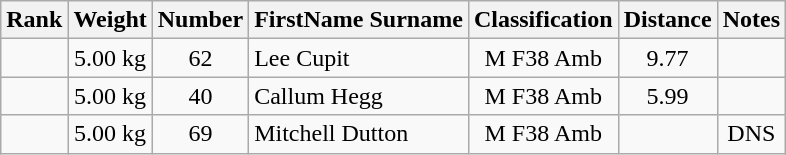<table class="wikitable sortable" style="text-align:center">
<tr>
<th>Rank</th>
<th>Weight</th>
<th>Number</th>
<th>FirstName Surname</th>
<th>Classification</th>
<th>Distance</th>
<th>Notes</th>
</tr>
<tr>
<td></td>
<td>5.00 kg</td>
<td>62</td>
<td style="text-align:left"> Lee Cupit</td>
<td>M F38 Amb</td>
<td>9.77</td>
<td></td>
</tr>
<tr>
<td></td>
<td>5.00 kg</td>
<td>40</td>
<td style="text-align:left"> Callum Hegg</td>
<td>M F38 Amb</td>
<td>5.99</td>
<td></td>
</tr>
<tr>
<td></td>
<td>5.00 kg</td>
<td>69</td>
<td style="text-align:left"> Mitchell Dutton</td>
<td>M F38 Amb</td>
<td></td>
<td>DNS</td>
</tr>
</table>
